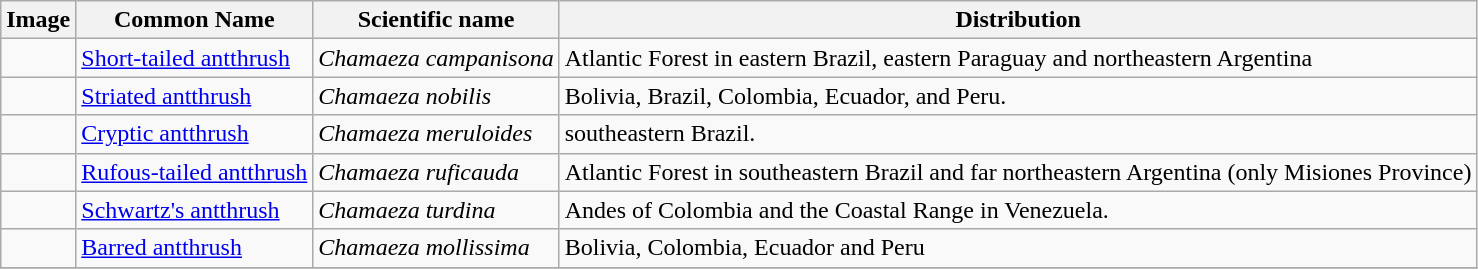<table class="wikitable">
<tr>
<th>Image</th>
<th>Common Name</th>
<th>Scientific name</th>
<th>Distribution</th>
</tr>
<tr>
<td></td>
<td><a href='#'>Short-tailed antthrush</a></td>
<td><em>Chamaeza campanisona</em></td>
<td>Atlantic Forest in eastern Brazil, eastern Paraguay and northeastern Argentina</td>
</tr>
<tr>
<td></td>
<td><a href='#'>Striated antthrush</a></td>
<td><em>Chamaeza nobilis</em></td>
<td>Bolivia, Brazil, Colombia, Ecuador, and Peru.</td>
</tr>
<tr>
<td></td>
<td><a href='#'>Cryptic antthrush</a></td>
<td><em>Chamaeza meruloides</em></td>
<td>southeastern Brazil.</td>
</tr>
<tr>
<td></td>
<td><a href='#'>Rufous-tailed antthrush</a></td>
<td><em>Chamaeza ruficauda</em></td>
<td>Atlantic Forest in southeastern Brazil and far northeastern Argentina (only Misiones Province)</td>
</tr>
<tr>
<td></td>
<td><a href='#'>Schwartz's antthrush</a></td>
<td><em>Chamaeza turdina</em></td>
<td>Andes of Colombia and the Coastal Range in Venezuela.</td>
</tr>
<tr>
<td></td>
<td><a href='#'>Barred antthrush</a></td>
<td><em>Chamaeza mollissima</em></td>
<td>Bolivia, Colombia, Ecuador and Peru</td>
</tr>
<tr>
</tr>
</table>
